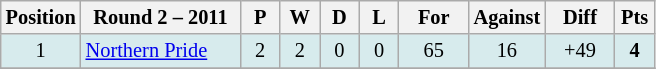<table class="wikitable" style="text-align:center; font-size:85%;">
<tr>
<th width=40 abbr="Position">Position</th>
<th width=100>Round 2 – 2011</th>
<th width=20 abbr="Played">P</th>
<th width=20 abbr="Won">W</th>
<th width=20 abbr="Drawn">D</th>
<th width=20 abbr="Lost">L</th>
<th width=40 abbr="Points for">For</th>
<th width=40 abbr="Points against">Against</th>
<th width=40 abbr="Points difference">Diff</th>
<th width=20 abbr="Points">Pts</th>
</tr>
<tr style="background: #d7ebed;">
<td>1</td>
<td style="text-align:left;"> <a href='#'>Northern Pride</a></td>
<td>2</td>
<td>2</td>
<td>0</td>
<td>0</td>
<td>65</td>
<td>16</td>
<td>+49</td>
<td><strong>4</strong></td>
</tr>
<tr>
</tr>
</table>
